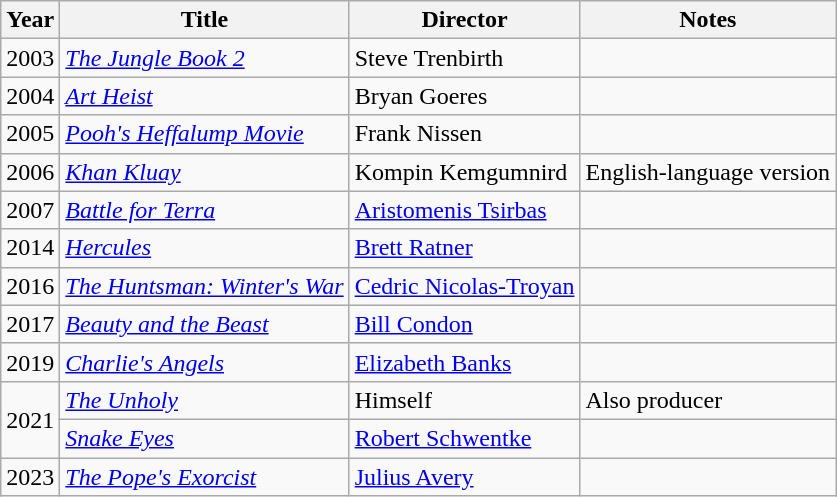<table class="wikitable" style="margin-right: 0;">
<tr>
<th>Year</th>
<th>Title</th>
<th>Director</th>
<th>Notes</th>
</tr>
<tr>
<td>2003</td>
<td><em><a href='#'>The Jungle Book 2</a></em></td>
<td>Steve Trenbirth</td>
<td></td>
</tr>
<tr>
<td>2004</td>
<td><em><a href='#'>Art Heist</a></em></td>
<td>Bryan Goeres</td>
<td></td>
</tr>
<tr>
<td>2005</td>
<td><em><a href='#'>Pooh's Heffalump Movie</a></em></td>
<td>Frank Nissen</td>
<td></td>
</tr>
<tr>
<td>2006</td>
<td><em><a href='#'>Khan Kluay</a></em></td>
<td>Kompin Kemgumnird</td>
<td>English-language version</td>
</tr>
<tr>
<td>2007</td>
<td><em><a href='#'>Battle for Terra</a></em></td>
<td><a href='#'>Aristomenis Tsirbas</a></td>
<td></td>
</tr>
<tr>
<td>2014</td>
<td><em><a href='#'>Hercules</a></em></td>
<td><a href='#'>Brett Ratner</a></td>
<td></td>
</tr>
<tr>
<td>2016</td>
<td><em><a href='#'>The Huntsman: Winter's War</a></em></td>
<td><a href='#'>Cedric Nicolas-Troyan</a></td>
<td></td>
</tr>
<tr>
<td>2017</td>
<td><em><a href='#'>Beauty and the Beast</a></em></td>
<td><a href='#'>Bill Condon</a></td>
<td></td>
</tr>
<tr>
<td>2019</td>
<td><em><a href='#'>Charlie's Angels</a></em></td>
<td><a href='#'>Elizabeth Banks</a></td>
<td></td>
</tr>
<tr>
<td rowspan=2>2021</td>
<td><em><a href='#'>The Unholy</a></em></td>
<td>Himself</td>
<td>Also producer</td>
</tr>
<tr>
<td><em><a href='#'>Snake Eyes</a></em></td>
<td><a href='#'>Robert Schwentke</a></td>
<td></td>
</tr>
<tr>
<td>2023</td>
<td><em><a href='#'>The Pope's Exorcist</a></em></td>
<td><a href='#'>Julius Avery</a></td>
<td></td>
</tr>
</table>
